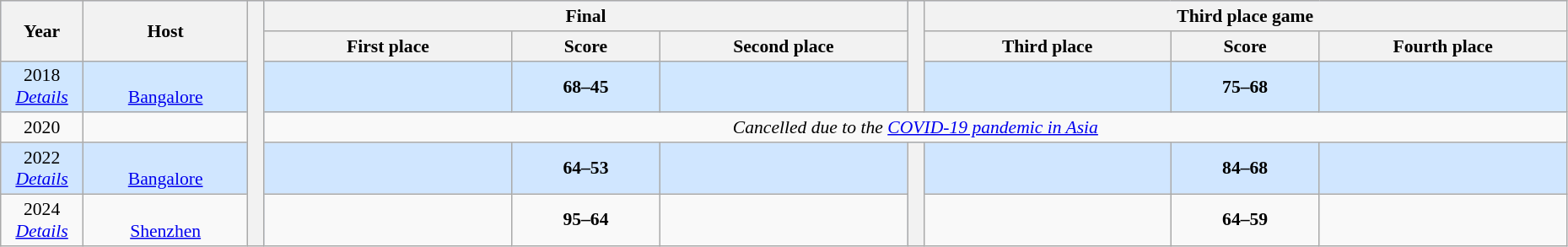<table class="wikitable" style="font-size:90%; width: 98%; text-align: center;">
<tr bgcolor=#C1D8FF>
<th rowspan=2 width=5%>Year</th>
<th rowspan=2 width=10%>Host</th>
<th width=1% rowspan=6 bgcolor=ffffff></th>
<th colspan=3>Final</th>
<th width=1% rowspan=3 bgcolor=ffffff></th>
<th colspan=3>Third place game</th>
</tr>
<tr bgcolor=#EFEFEF>
<th width=15%>First place</th>
<th width=9%>Score</th>
<th width=15%>Second place</th>
<th width=15%>Third place</th>
<th width=9%>Score</th>
<th width=15%>Fourth place</th>
</tr>
<tr bgcolor=#D0E7FF>
<td>2018 <br> <em><a href='#'>Details</a></em></td>
<td><br><a href='#'>Bangalore</a></td>
<td><strong></strong></td>
<td><strong>68–45</strong></td>
<td></td>
<td></td>
<td><strong>75–68</strong></td>
<td></td>
</tr>
<tr>
<td>2020</td>
<td></td>
<td colspan=10><em>Cancelled due to the <a href='#'>COVID-19 pandemic in Asia</a></em></td>
</tr>
<tr style="background:#D0E6FF;">
<td>2022 <br> <em><a href='#'>Details</a></em></td>
<td><br><a href='#'>Bangalore</a></td>
<td><strong></strong></td>
<td><strong>64–53</strong></td>
<td></td>
<th rowspan="2" width="1%" bgcolor="ffffff"></th>
<td></td>
<td><strong>84–68</strong></td>
<td></td>
</tr>
<tr>
<td>2024 <br> <em><a href='#'>Details</a></em></td>
<td><br><a href='#'>Shenzhen</a></td>
<td><strong></strong></td>
<td><strong>95–64</strong></td>
<td></td>
<td></td>
<td><strong>64–59</strong></td>
<td></td>
</tr>
</table>
